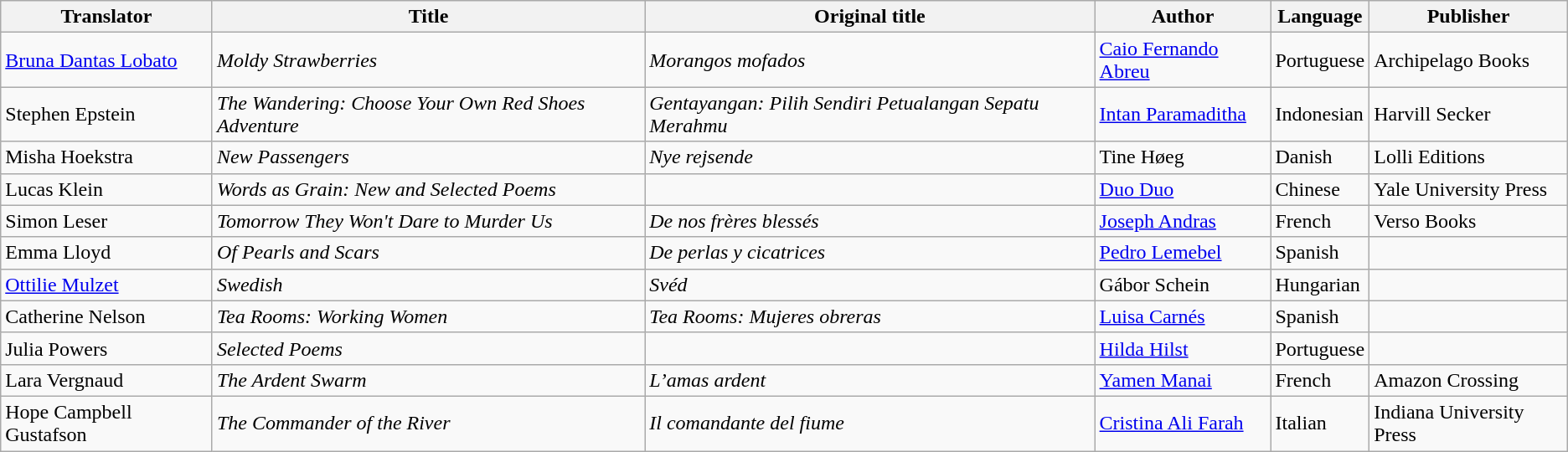<table class="wikitable sortable">
<tr>
<th>Translator</th>
<th>Title</th>
<th>Original title</th>
<th>Author</th>
<th>Language</th>
<th>Publisher</th>
</tr>
<tr>
<td><a href='#'>Bruna Dantas Lobato</a></td>
<td><em>Moldy Strawberries</em></td>
<td><em>Morangos mofados</em></td>
<td> <a href='#'>Caio Fernando Abreu</a></td>
<td>Portuguese</td>
<td>Archipelago Books</td>
</tr>
<tr>
<td>Stephen Epstein</td>
<td><em>The Wandering: Choose Your Own Red Shoes Adventure</em></td>
<td><em>Gentayangan: Pilih Sendiri Petualangan Sepatu Merahmu</em></td>
<td> <a href='#'>Intan Paramaditha</a></td>
<td>Indonesian</td>
<td>Harvill Secker</td>
</tr>
<tr>
<td>Misha Hoekstra</td>
<td><em>New Passengers</em></td>
<td><em>Nye rejsende</em></td>
<td> Tine Høeg</td>
<td>Danish</td>
<td>Lolli Editions</td>
</tr>
<tr>
<td>Lucas Klein</td>
<td><em>Words as Grain: New and Selected Poems</em></td>
<td></td>
<td> <a href='#'>Duo Duo</a></td>
<td>Chinese</td>
<td>Yale University Press</td>
</tr>
<tr>
<td>Simon Leser</td>
<td><em>Tomorrow They Won't Dare to Murder Us</em></td>
<td><em>De nos frères blessés</em></td>
<td> <a href='#'>Joseph Andras</a></td>
<td>French</td>
<td>Verso Books</td>
</tr>
<tr>
<td>Emma Lloyd</td>
<td><em>Of Pearls and Scars</em></td>
<td><em>De perlas y cicatrices</em></td>
<td> <a href='#'>Pedro Lemebel</a></td>
<td>Spanish</td>
<td></td>
</tr>
<tr>
<td><a href='#'>Ottilie Mulzet</a></td>
<td><em>Swedish</em></td>
<td><em>Svéd</em></td>
<td> Gábor Schein</td>
<td>Hungarian</td>
<td></td>
</tr>
<tr>
<td>Catherine Nelson</td>
<td><em>Tea Rooms: Working Women</em></td>
<td><em>Tea Rooms: Mujeres obreras</em></td>
<td> <a href='#'>Luisa Carnés</a></td>
<td>Spanish</td>
<td></td>
</tr>
<tr>
<td>Julia Powers</td>
<td><em>Selected Poems</em></td>
<td></td>
<td> <a href='#'>Hilda Hilst</a></td>
<td>Portuguese</td>
<td></td>
</tr>
<tr>
<td>Lara Vergnaud</td>
<td><em>The Ardent Swarm</em></td>
<td><em>L’amas ardent</em></td>
<td> <a href='#'>Yamen Manai</a></td>
<td>French</td>
<td>Amazon Crossing</td>
</tr>
<tr>
<td>Hope Campbell Gustafson</td>
<td><em>The Commander of the River</em></td>
<td><em>Il comandante del fiume</em></td>
<td> <a href='#'>Cristina Ali Farah</a></td>
<td>Italian</td>
<td>Indiana University Press</td>
</tr>
</table>
